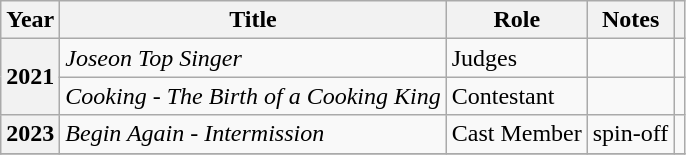<table class="wikitable plainrowheaders">
<tr>
<th scope="col">Year</th>
<th scope="col">Title</th>
<th scope="col">Role</th>
<th scope="col">Notes</th>
<th scope="col" class="unsortable"></th>
</tr>
<tr>
<th scope="row" rowspan=2>2021</th>
<td><em>Joseon Top Singer</em></td>
<td>Judges</td>
<td></td>
<td></td>
</tr>
<tr>
<td><em>Cooking - The Birth of a Cooking King</em></td>
<td>Contestant</td>
<td></td>
<td></td>
</tr>
<tr>
<th scope="row">2023</th>
<td><em>Begin Again - Intermission</em></td>
<td>Cast Member</td>
<td>spin-off</td>
<td></td>
</tr>
<tr>
</tr>
</table>
